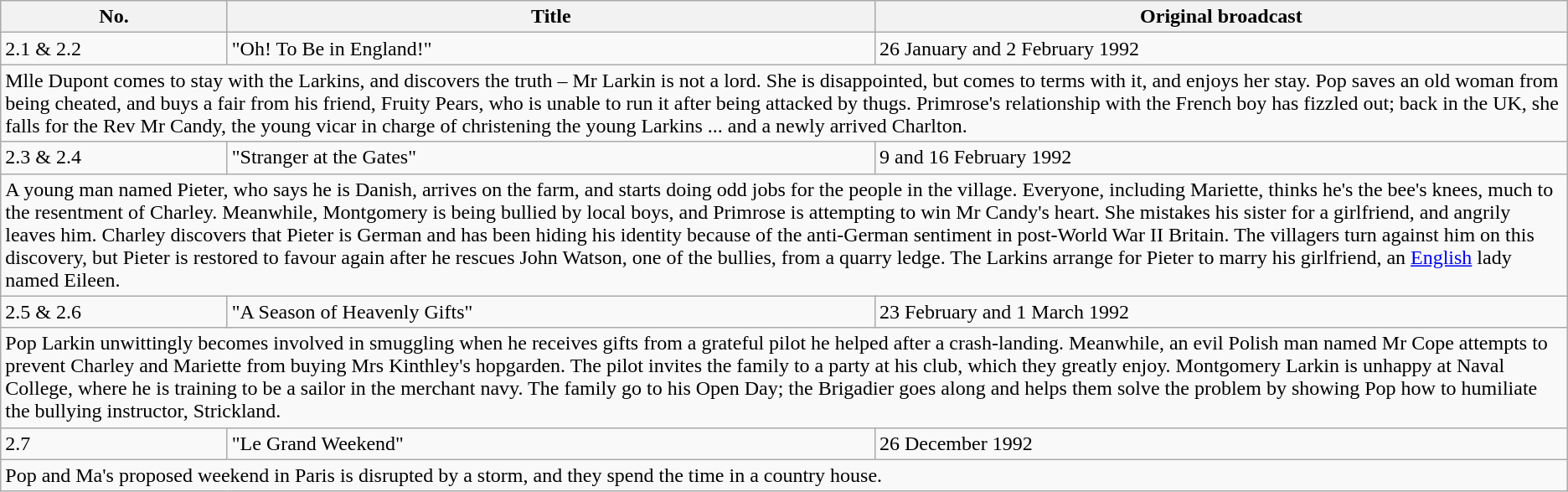<table class="wikitable">
<tr>
<th>No.</th>
<th>Title</th>
<th>Original broadcast</th>
</tr>
<tr>
<td>2.1 & 2.2</td>
<td>"Oh! To Be in England!"</td>
<td>26 January and 2 February 1992</td>
</tr>
<tr>
<td colspan="3">Mlle Dupont comes to stay with the Larkins, and discovers the truth – Mr Larkin is not a lord. She is disappointed, but comes to terms with it, and enjoys her stay. Pop saves an old woman from being cheated, and buys a fair from his friend, Fruity Pears, who is unable to run it after being attacked by thugs. Primrose's relationship with the French boy has fizzled out; back in the UK, she falls for the Rev Mr Candy, the young vicar in charge of christening the young Larkins ... and a newly arrived Charlton.</td>
</tr>
<tr>
<td>2.3 & 2.4</td>
<td>"Stranger at the Gates"</td>
<td>9 and 16 February 1992</td>
</tr>
<tr>
<td colspan="3">A young man named Pieter, who says he is Danish, arrives on the farm, and starts doing odd jobs for the people in the village. Everyone, including Mariette, thinks he's the bee's knees, much to the resentment of Charley. Meanwhile, Montgomery is being bullied by local boys, and Primrose is attempting to win Mr Candy's heart. She mistakes his sister for a girlfriend, and angrily leaves him. Charley discovers that Pieter is German and has been hiding his identity because of the anti-German sentiment in post-World War II Britain. The villagers turn against him on this discovery, but Pieter is restored to favour again after he rescues John Watson, one of the bullies, from a quarry ledge. The Larkins arrange for Pieter to marry his girlfriend, an <a href='#'>English</a> lady named Eileen.</td>
</tr>
<tr>
<td>2.5 & 2.6</td>
<td>"A Season of Heavenly Gifts"</td>
<td>23 February and 1 March 1992</td>
</tr>
<tr>
<td colspan="3">Pop Larkin unwittingly becomes involved in smuggling when he receives gifts from a grateful pilot he helped after a crash-landing. Meanwhile, an evil Polish man named Mr Cope attempts to prevent Charley and Mariette from buying Mrs Kinthley's hopgarden. The pilot invites the family to a party at his club, which they greatly enjoy. Montgomery Larkin is unhappy at Naval College, where he is training to be a sailor in the merchant navy. The family go to his Open Day; the Brigadier goes along and helps them solve the problem by showing Pop how to humiliate the bullying instructor, Strickland.</td>
</tr>
<tr>
<td>2.7</td>
<td>"Le Grand Weekend"</td>
<td>26 December 1992</td>
</tr>
<tr>
<td colspan="3">Pop and Ma's proposed weekend in Paris is disrupted by a storm, and they spend the time in a country house.</td>
</tr>
</table>
